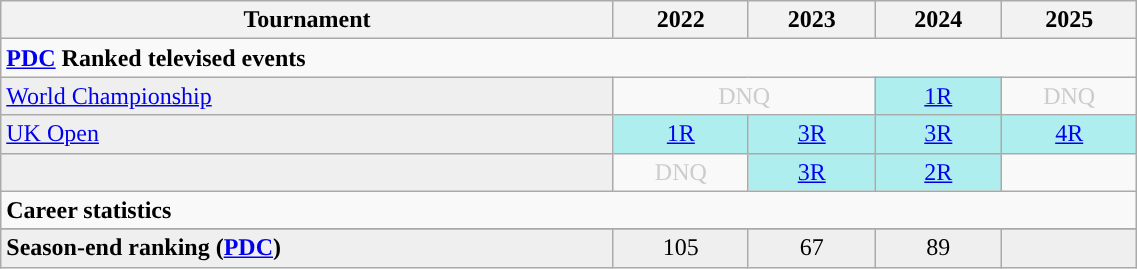<table class="wikitable" style="width:60%; margin:0">
<tr>
<th>Tournament</th>
<th>2022</th>
<th>2023</th>
<th>2024</th>
<th>2025</th>
</tr>
<tr>
<td colspan="9" align="left"><strong><a href='#'>PDC</a> Ranked televised events</strong></td>
</tr>
<tr>
<td style="background:#efefef;"><a href='#'>World Championship</a></td>
<td colspan="2" style="text-align:center; color:#ccc;">DNQ</td>
<td style="text-align:center; background:#afeeee;"><a href='#'>1R</a></td>
<td style="text-align:center; color:#ccc;">DNQ</td>
</tr>
<tr>
<td style="background:#efefef;"><a href='#'>UK Open</a></td>
<td style="text-align:center; background:#afeeee;"><a href='#'>1R</a></td>
<td style="text-align:center; background:#afeeee;"><a href='#'>3R</a></td>
<td style="text-align:center; background:#afeeee;"><a href='#'>3R</a></td>
<td style="text-align:center; background:#afeeee;"><a href='#'>4R</a></td>
</tr>
<tr>
<td style="background:#efefef;"></td>
<td style="text-align:center; color:#ccc;">DNQ</td>
<td style="text-align:center; background:#afeeee;"><a href='#'>3R</a></td>
<td style="text-align:center; background:#afeeee;"><a href='#'>2R</a></td>
<td></td>
</tr>
<tr>
<td colspan="9" align="left"><strong>Career statistics</strong></td>
</tr>
<tr>
</tr>
<tr bgcolor="efefef">
<td align="left"><strong>Season-end ranking (<a href='#'>PDC</a>)</strong></td>
<td style="text-align:center;">105</td>
<td style="text-align:center;">67</td>
<td style="text-align:center;">89</td>
<td></td>
</tr>
</table>
